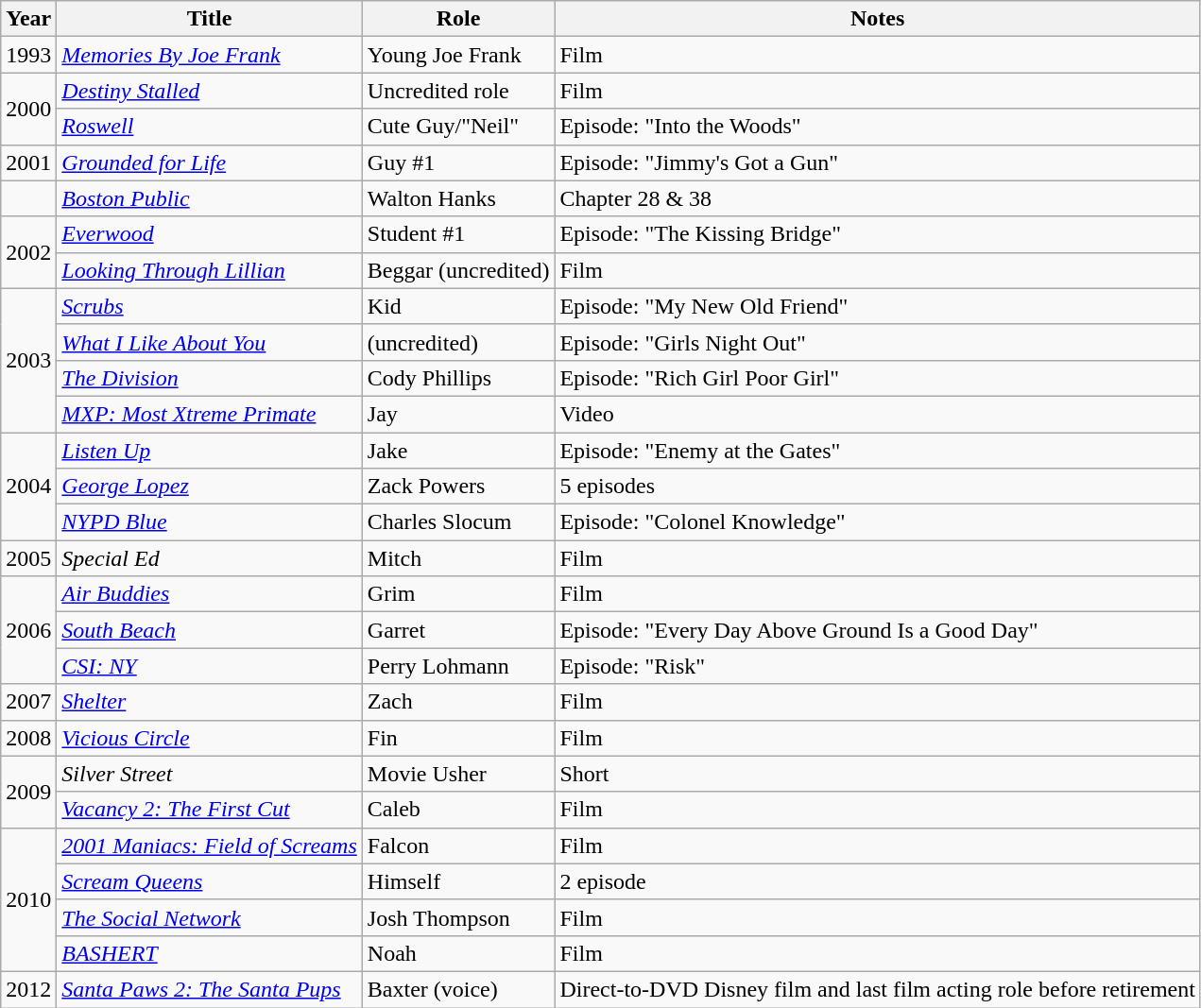<table class="wikitable">
<tr>
<th>Year</th>
<th>Title</th>
<th>Role</th>
<th>Notes</th>
</tr>
<tr>
<td>1993</td>
<td><em><a href='#'>Memories By Joe Frank</a></em></td>
<td>Young Joe Frank</td>
<td>Film</td>
</tr>
<tr>
<td rowspan="2">2000</td>
<td><em><a href='#'>Destiny Stalled</a></em></td>
<td>Uncredited role</td>
<td>Film</td>
</tr>
<tr>
<td><em><a href='#'>Roswell</a></em></td>
<td>Cute Guy/"Neil"</td>
<td>Episode: "Into the Woods"</td>
</tr>
<tr>
<td>2001</td>
<td><em><a href='#'>Grounded for Life</a></em></td>
<td>Guy #1</td>
<td>Episode: "Jimmy's Got a Gun"</td>
</tr>
<tr>
<td></td>
<td><em><a href='#'>Boston Public</a></em></td>
<td>Walton Hanks</td>
<td>Chapter 28 & 38</td>
</tr>
<tr>
<td rowspan="2">2002</td>
<td><em><a href='#'>Everwood</a></em></td>
<td>Student #1</td>
<td>Episode: "The Kissing Bridge"</td>
</tr>
<tr>
<td><em><a href='#'>Looking Through Lillian</a></em></td>
<td>Beggar (uncredited)</td>
<td>Film</td>
</tr>
<tr>
<td rowspan="4">2003</td>
<td><em><a href='#'>Scrubs</a></em></td>
<td>Kid</td>
<td>Episode: "My New Old Friend"</td>
</tr>
<tr>
<td><em><a href='#'>What I Like About You</a></em></td>
<td>(uncredited)</td>
<td>Episode: "Girls Night Out"</td>
</tr>
<tr>
<td><em><a href='#'>The Division</a></em></td>
<td>Cody Phillips</td>
<td>Episode: "Rich Girl Poor Girl"</td>
</tr>
<tr>
<td><em><a href='#'>MXP: Most Xtreme Primate</a></em></td>
<td>Jay</td>
<td>Video</td>
</tr>
<tr>
<td rowspan="3">2004</td>
<td><em><a href='#'>Listen Up</a></em></td>
<td>Jake</td>
<td>Episode: "Enemy at the Gates"</td>
</tr>
<tr>
<td><em><a href='#'>George Lopez</a></em></td>
<td>Zack Powers</td>
<td>5 episodes</td>
</tr>
<tr>
<td><em><a href='#'>NYPD Blue</a></em></td>
<td>Charles Slocum</td>
<td>Episode: "Colonel Knowledge"</td>
</tr>
<tr>
<td>2005</td>
<td><em>Special Ed</em></td>
<td>Mitch</td>
<td>Film</td>
</tr>
<tr>
<td rowspan="3">2006</td>
<td><em><a href='#'>Air Buddies</a></em></td>
<td>Grim</td>
<td>Film</td>
</tr>
<tr>
<td><em><a href='#'>South Beach</a></em></td>
<td>Garret</td>
<td>Episode: "Every Day Above Ground Is a Good Day"</td>
</tr>
<tr>
<td><em><a href='#'>CSI: NY</a></em></td>
<td>Perry Lohmann</td>
<td>Episode: "Risk"</td>
</tr>
<tr>
<td>2007</td>
<td><em><a href='#'>Shelter</a></em></td>
<td>Zach</td>
<td>Film</td>
</tr>
<tr>
<td>2008</td>
<td><em><a href='#'>Vicious Circle</a></em></td>
<td>Fin</td>
<td>Film</td>
</tr>
<tr>
<td rowspan="2">2009</td>
<td><em>Silver Street</em></td>
<td>Movie Usher</td>
<td>Short</td>
</tr>
<tr>
<td><em><a href='#'>Vacancy 2: The First Cut</a></em></td>
<td>Caleb</td>
<td>Film</td>
</tr>
<tr>
<td rowspan="4">2010</td>
<td><em><a href='#'>2001 Maniacs: Field of Screams</a></em></td>
<td>Falcon</td>
<td>Film</td>
</tr>
<tr>
<td><em><a href='#'>Scream Queens</a></em></td>
<td>Himself</td>
<td>2 episode</td>
</tr>
<tr>
<td><em><a href='#'>The Social Network</a></em></td>
<td>Josh Thompson</td>
<td>Film</td>
</tr>
<tr>
<td><em><a href='#'>BASHERT</a></em></td>
<td>Noah</td>
<td>Film</td>
</tr>
<tr>
<td rowspan="1">2012</td>
<td><em><a href='#'>Santa Paws 2: The Santa Pups</a></em></td>
<td>Baxter (voice)</td>
<td>Direct-to-DVD Disney film and last film acting role before retirement</td>
</tr>
</table>
